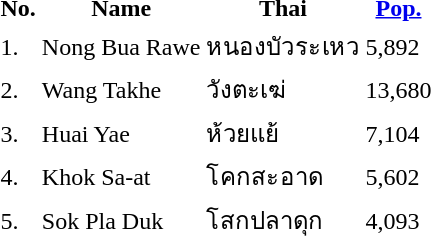<table>
<tr>
<th>No.</th>
<th>Name</th>
<th>Thai</th>
<th><a href='#'>Pop.</a></th>
</tr>
<tr>
<td>1.</td>
<td>Nong Bua Rawe</td>
<td>หนองบัวระเหว</td>
<td>5,892</td>
</tr>
<tr>
<td>2.</td>
<td>Wang Takhe</td>
<td>วังตะเฆ่</td>
<td>13,680</td>
</tr>
<tr>
<td>3.</td>
<td>Huai Yae</td>
<td>ห้วยแย้</td>
<td>7,104</td>
</tr>
<tr>
<td>4.</td>
<td>Khok Sa-at</td>
<td>โคกสะอาด</td>
<td>5,602</td>
</tr>
<tr>
<td>5.</td>
<td>Sok Pla Duk</td>
<td>โสกปลาดุก</td>
<td>4,093</td>
</tr>
</table>
